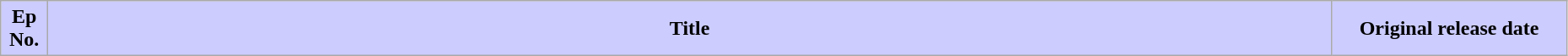<table class="wikitable" width=98%>
<tr>
<th style="background: #CCF" width="3%">Ep No.</th>
<th style="background: #CCF">Title</th>
<th style="background: #CCF" width="15%">Original release date<br>
























</th>
</tr>
</table>
